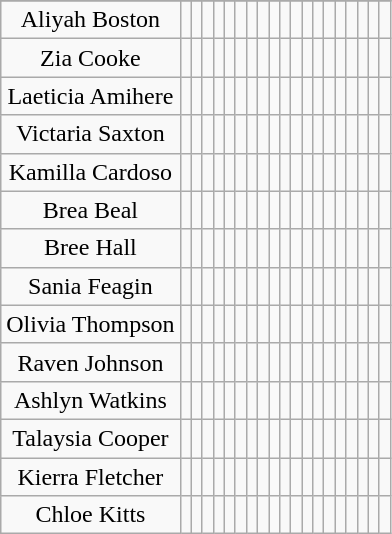<table class="wikitable sortable">
<tr>
</tr>
<tr style="text-align:center;">
<td>Aliyah Boston</td>
<td></td>
<td></td>
<td></td>
<td></td>
<td></td>
<td></td>
<td></td>
<td></td>
<td></td>
<td></td>
<td></td>
<td></td>
<td></td>
<td></td>
<td></td>
<td></td>
<td></td>
<td></td>
<td></td>
</tr>
<tr style="text-align:center;">
<td>Zia Cooke</td>
<td></td>
<td></td>
<td></td>
<td></td>
<td></td>
<td></td>
<td></td>
<td></td>
<td></td>
<td></td>
<td></td>
<td></td>
<td></td>
<td></td>
<td></td>
<td></td>
<td></td>
<td></td>
<td></td>
</tr>
<tr style="text-align:center;">
<td>Laeticia Amihere</td>
<td></td>
<td></td>
<td></td>
<td></td>
<td></td>
<td></td>
<td></td>
<td></td>
<td></td>
<td></td>
<td></td>
<td></td>
<td></td>
<td></td>
<td></td>
<td></td>
<td></td>
<td></td>
<td></td>
</tr>
<tr style="text-align:center;">
<td>Victaria Saxton</td>
<td></td>
<td></td>
<td></td>
<td></td>
<td></td>
<td></td>
<td></td>
<td></td>
<td></td>
<td></td>
<td></td>
<td></td>
<td></td>
<td></td>
<td></td>
<td></td>
<td></td>
<td></td>
<td></td>
</tr>
<tr style="text-align:center;">
<td>Kamilla Cardoso</td>
<td></td>
<td></td>
<td></td>
<td></td>
<td></td>
<td></td>
<td></td>
<td></td>
<td></td>
<td></td>
<td></td>
<td></td>
<td></td>
<td></td>
<td></td>
<td></td>
<td></td>
<td></td>
<td></td>
</tr>
<tr style="text-align:center;">
<td>Brea Beal</td>
<td></td>
<td></td>
<td></td>
<td></td>
<td></td>
<td></td>
<td></td>
<td></td>
<td></td>
<td></td>
<td></td>
<td></td>
<td></td>
<td></td>
<td></td>
<td></td>
<td></td>
<td></td>
<td></td>
</tr>
<tr style="text-align:center;">
<td>Bree Hall</td>
<td></td>
<td></td>
<td></td>
<td></td>
<td></td>
<td></td>
<td></td>
<td></td>
<td></td>
<td></td>
<td></td>
<td></td>
<td></td>
<td></td>
<td></td>
<td></td>
<td></td>
<td></td>
<td></td>
</tr>
<tr style="text-align:center;">
<td>Sania Feagin</td>
<td></td>
<td></td>
<td></td>
<td></td>
<td></td>
<td></td>
<td></td>
<td></td>
<td></td>
<td></td>
<td></td>
<td></td>
<td></td>
<td></td>
<td></td>
<td></td>
<td></td>
<td></td>
<td></td>
</tr>
<tr style="text-align:center;">
<td>Olivia Thompson</td>
<td></td>
<td></td>
<td></td>
<td></td>
<td></td>
<td></td>
<td></td>
<td></td>
<td></td>
<td></td>
<td></td>
<td></td>
<td></td>
<td></td>
<td></td>
<td></td>
<td></td>
<td></td>
<td></td>
</tr>
<tr style="text-align:center;">
<td>Raven Johnson</td>
<td></td>
<td></td>
<td></td>
<td></td>
<td></td>
<td></td>
<td></td>
<td></td>
<td></td>
<td></td>
<td></td>
<td></td>
<td></td>
<td></td>
<td></td>
<td></td>
<td></td>
<td></td>
<td></td>
</tr>
<tr style="text-align:center;">
<td>Ashlyn Watkins</td>
<td></td>
<td></td>
<td></td>
<td></td>
<td></td>
<td></td>
<td></td>
<td></td>
<td></td>
<td></td>
<td></td>
<td></td>
<td></td>
<td></td>
<td></td>
<td></td>
<td></td>
<td></td>
<td></td>
</tr>
<tr style="text-align:center;">
<td>Talaysia Cooper</td>
<td></td>
<td></td>
<td></td>
<td></td>
<td></td>
<td></td>
<td></td>
<td></td>
<td></td>
<td></td>
<td></td>
<td></td>
<td></td>
<td></td>
<td></td>
<td></td>
<td></td>
<td></td>
<td></td>
</tr>
<tr style="text-align:center;">
<td>Kierra Fletcher</td>
<td></td>
<td></td>
<td></td>
<td></td>
<td></td>
<td></td>
<td></td>
<td></td>
<td></td>
<td></td>
<td></td>
<td></td>
<td></td>
<td></td>
<td></td>
<td></td>
<td></td>
<td></td>
<td></td>
</tr>
<tr style="text-align:center;">
<td>Chloe Kitts</td>
<td></td>
<td></td>
<td></td>
<td></td>
<td></td>
<td></td>
<td></td>
<td></td>
<td></td>
<td></td>
<td></td>
<td></td>
<td></td>
<td></td>
<td></td>
<td></td>
<td></td>
<td></td>
<td></td>
</tr>
</table>
